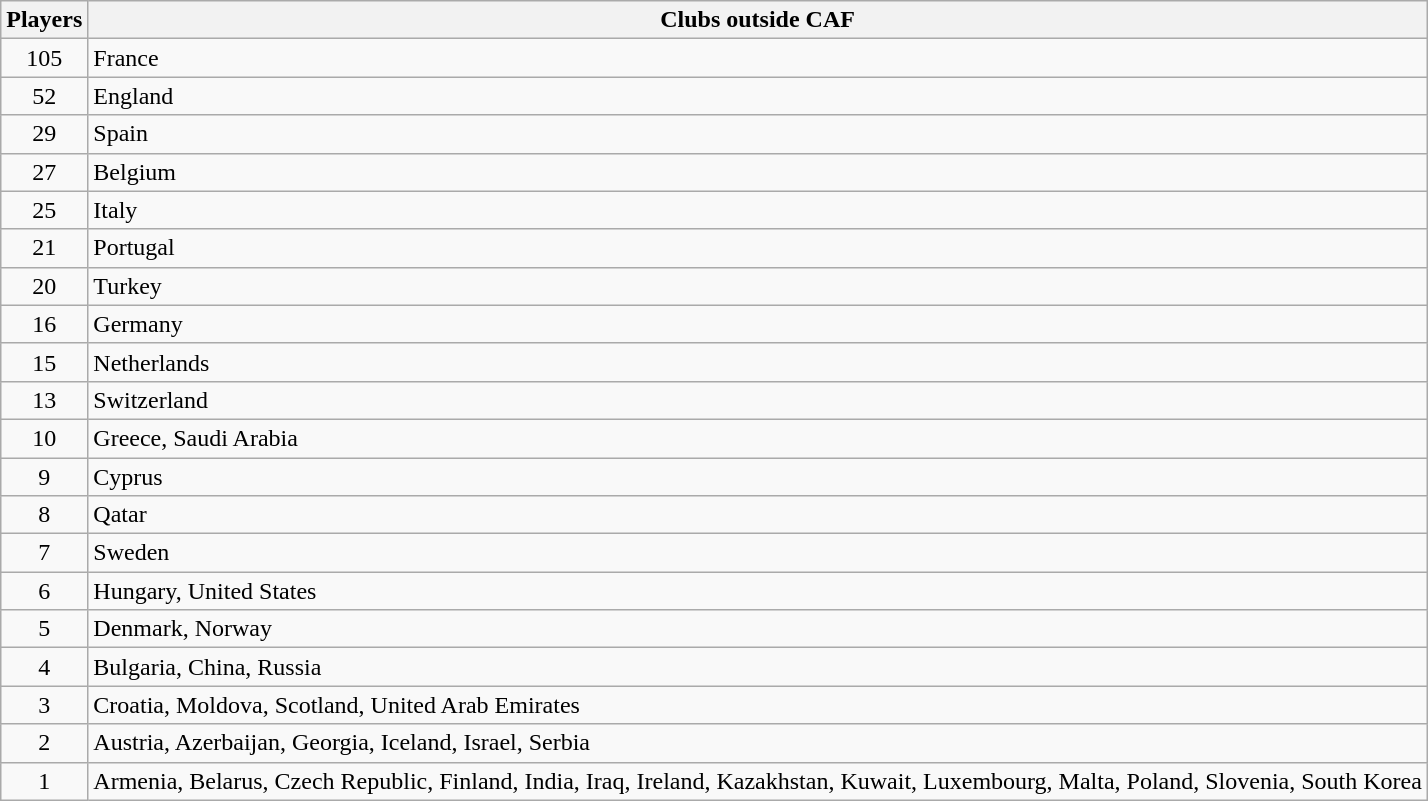<table class="wikitable">
<tr>
<th>Players</th>
<th>Clubs outside CAF</th>
</tr>
<tr>
<td align="center">105</td>
<td> France</td>
</tr>
<tr>
<td align="center">52</td>
<td> England</td>
</tr>
<tr>
<td align="center">29</td>
<td> Spain</td>
</tr>
<tr>
<td align="center">27</td>
<td> Belgium</td>
</tr>
<tr>
<td align="center">25</td>
<td> Italy</td>
</tr>
<tr>
<td align="center">21</td>
<td> Portugal</td>
</tr>
<tr>
<td align="center">20</td>
<td> Turkey</td>
</tr>
<tr>
<td align="center">16</td>
<td> Germany</td>
</tr>
<tr>
<td align="center">15</td>
<td> Netherlands</td>
</tr>
<tr>
<td align="center">13</td>
<td> Switzerland</td>
</tr>
<tr>
<td align="center">10</td>
<td> Greece,  Saudi Arabia</td>
</tr>
<tr>
<td align="center">9</td>
<td> Cyprus</td>
</tr>
<tr>
<td align="center">8</td>
<td> Qatar</td>
</tr>
<tr>
<td align="center">7</td>
<td> Sweden</td>
</tr>
<tr>
<td align="center">6</td>
<td> Hungary,  United States</td>
</tr>
<tr>
<td align="center">5</td>
<td> Denmark,  Norway</td>
</tr>
<tr>
<td align="center">4</td>
<td> Bulgaria,  China,  Russia</td>
</tr>
<tr>
<td align="center">3</td>
<td> Croatia,  Moldova,  Scotland,  United Arab Emirates</td>
</tr>
<tr>
<td align="center">2</td>
<td> Austria,  Azerbaijan,  Georgia,  Iceland,  Israel,  Serbia</td>
</tr>
<tr>
<td align="center">1</td>
<td> Armenia,  Belarus,  Czech Republic,  Finland,  India,  Iraq,  Ireland,  Kazakhstan,  Kuwait,  Luxembourg,  Malta,  Poland,  Slovenia,  South Korea</td>
</tr>
</table>
